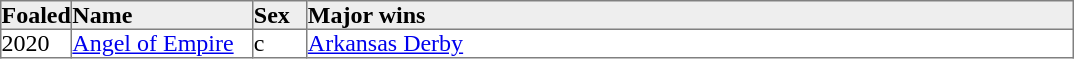<table border="1" cellpadding="0" style="border-collapse: collapse">
<tr style="background:#eee;">
<td style="width:35px;"><strong>Foaled</strong></td>
<td style="width:120px;"><strong>Name</strong></td>
<td style="width:35px;"><strong>Sex</strong></td>
<td style="width:510px;"><strong>Major wins</strong></td>
</tr>
<tr>
<td>2020</td>
<td><a href='#'>Angel of Empire</a></td>
<td>c</td>
<td><a href='#'>Arkansas Derby</a></td>
</tr>
</table>
